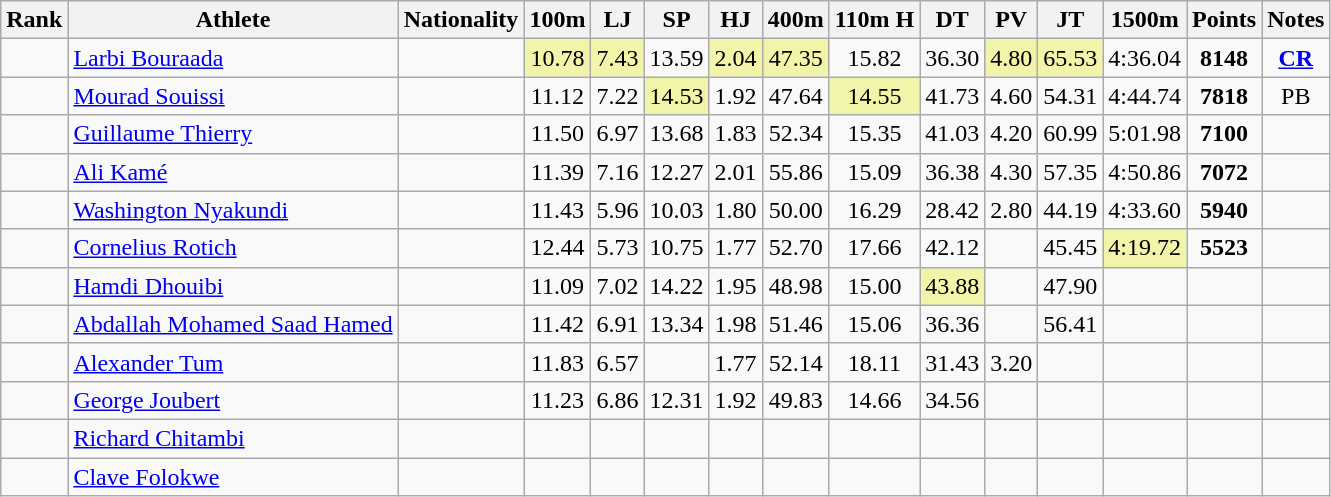<table class="wikitable sortable" style=" text-align:center; font-size:100%;">
<tr>
<th>Rank</th>
<th>Athlete</th>
<th>Nationality</th>
<th>100m</th>
<th>LJ</th>
<th>SP</th>
<th>HJ</th>
<th>400m</th>
<th>110m H</th>
<th>DT</th>
<th>PV</th>
<th>JT</th>
<th>1500m</th>
<th>Points</th>
<th>Notes</th>
</tr>
<tr>
<td></td>
<td align=left><a href='#'>Larbi Bouraada</a></td>
<td align=left></td>
<td bgcolor=#F2F5A9>10.78</td>
<td bgcolor=#F2F5A9>7.43</td>
<td>13.59</td>
<td bgcolor=#F2F5A9>2.04</td>
<td bgcolor=#F2F5A9>47.35</td>
<td>15.82</td>
<td>36.30</td>
<td bgcolor=#F2F5A9>4.80</td>
<td bgcolor=#F2F5A9>65.53</td>
<td>4:36.04</td>
<td><strong>8148</strong></td>
<td><strong><a href='#'>CR</a></strong></td>
</tr>
<tr>
<td></td>
<td align=left><a href='#'>Mourad Souissi</a></td>
<td align=left></td>
<td>11.12</td>
<td>7.22</td>
<td bgcolor=#F2F5A9>14.53</td>
<td>1.92</td>
<td>47.64</td>
<td bgcolor=#F2F5A9>14.55</td>
<td>41.73</td>
<td>4.60</td>
<td>54.31</td>
<td>4:44.74</td>
<td><strong>7818</strong></td>
<td>PB</td>
</tr>
<tr>
<td></td>
<td align=left><a href='#'>Guillaume Thierry</a></td>
<td align=left></td>
<td>11.50</td>
<td>6.97</td>
<td>13.68</td>
<td>1.83</td>
<td>52.34</td>
<td>15.35</td>
<td>41.03</td>
<td>4.20</td>
<td>60.99</td>
<td>5:01.98</td>
<td><strong>7100</strong></td>
<td></td>
</tr>
<tr>
<td></td>
<td align=left><a href='#'>Ali Kamé</a></td>
<td align=left></td>
<td>11.39</td>
<td>7.16</td>
<td>12.27</td>
<td>2.01</td>
<td>55.86</td>
<td>15.09</td>
<td>36.38</td>
<td>4.30</td>
<td>57.35</td>
<td>4:50.86</td>
<td><strong>7072</strong></td>
<td></td>
</tr>
<tr>
<td></td>
<td align=left><a href='#'>Washington Nyakundi</a></td>
<td align=left></td>
<td>11.43</td>
<td>5.96</td>
<td>10.03</td>
<td>1.80</td>
<td>50.00</td>
<td>16.29</td>
<td>28.42</td>
<td>2.80</td>
<td>44.19</td>
<td>4:33.60</td>
<td><strong>5940</strong></td>
<td></td>
</tr>
<tr>
<td></td>
<td align=left><a href='#'>Cornelius Rotich</a></td>
<td align=left></td>
<td>12.44</td>
<td>5.73</td>
<td>10.75</td>
<td>1.77</td>
<td>52.70</td>
<td>17.66</td>
<td>42.12</td>
<td></td>
<td>45.45</td>
<td bgcolor=#F2F5A9>4:19.72</td>
<td><strong>5523</strong></td>
<td></td>
</tr>
<tr>
<td></td>
<td align=left><a href='#'>Hamdi Dhouibi</a></td>
<td align=left></td>
<td>11.09</td>
<td>7.02</td>
<td>14.22</td>
<td>1.95</td>
<td>48.98</td>
<td>15.00</td>
<td bgcolor=#F2F5A9>43.88</td>
<td></td>
<td>47.90</td>
<td></td>
<td><strong></strong></td>
<td></td>
</tr>
<tr>
<td></td>
<td align=left><a href='#'>Abdallah Mohamed Saad Hamed</a></td>
<td align=left></td>
<td>11.42</td>
<td>6.91</td>
<td>13.34</td>
<td>1.98</td>
<td>51.46</td>
<td>15.06</td>
<td>36.36</td>
<td></td>
<td>56.41</td>
<td></td>
<td><strong></strong></td>
<td></td>
</tr>
<tr>
<td></td>
<td align=left><a href='#'>Alexander Tum</a></td>
<td align=left></td>
<td>11.83</td>
<td>6.57</td>
<td></td>
<td>1.77</td>
<td>52.14</td>
<td>18.11</td>
<td>31.43</td>
<td>3.20</td>
<td></td>
<td></td>
<td><strong></strong></td>
<td></td>
</tr>
<tr>
<td></td>
<td align=left><a href='#'>George Joubert</a></td>
<td align=left></td>
<td>11.23</td>
<td>6.86</td>
<td>12.31</td>
<td>1.92</td>
<td>49.83</td>
<td>14.66</td>
<td>34.56</td>
<td></td>
<td></td>
<td></td>
<td><strong></strong></td>
<td></td>
</tr>
<tr>
<td></td>
<td align=left><a href='#'>Richard Chitambi</a></td>
<td align=left></td>
<td></td>
<td></td>
<td></td>
<td></td>
<td></td>
<td></td>
<td></td>
<td></td>
<td></td>
<td></td>
<td><strong></strong></td>
<td></td>
</tr>
<tr>
<td></td>
<td align=left><a href='#'>Clave Folokwe</a></td>
<td align=left></td>
<td></td>
<td></td>
<td></td>
<td></td>
<td></td>
<td></td>
<td></td>
<td></td>
<td></td>
<td></td>
<td><strong></strong></td>
<td></td>
</tr>
</table>
